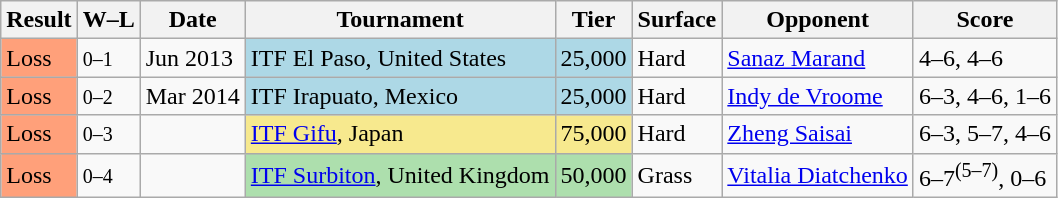<table class="sortable wikitable">
<tr>
<th>Result</th>
<th class="unsortable">W–L</th>
<th>Date</th>
<th>Tournament</th>
<th>Tier</th>
<th>Surface</th>
<th>Opponent</th>
<th class="unsortable">Score</th>
</tr>
<tr>
<td style="background:#ffa07a;">Loss</td>
<td><small>0–1</small></td>
<td>Jun 2013</td>
<td style="background:lightblue;">ITF El Paso, United States</td>
<td style="background:lightblue;">25,000</td>
<td>Hard</td>
<td> <a href='#'>Sanaz Marand</a></td>
<td>4–6, 4–6</td>
</tr>
<tr>
<td style="background:#ffa07a;">Loss</td>
<td><small>0–2</small></td>
<td>Mar 2014</td>
<td style="background:lightblue;">ITF Irapuato, Mexico</td>
<td style="background:lightblue;">25,000</td>
<td>Hard</td>
<td> <a href='#'>Indy de Vroome</a></td>
<td>6–3, 4–6, 1–6</td>
</tr>
<tr>
<td style="background:#ffa07a;">Loss</td>
<td><small>0–3</small></td>
<td><a href='#'></a></td>
<td style="background:#f7e98e;"><a href='#'>ITF Gifu</a>, Japan</td>
<td style="background:#f7e98e;">75,000</td>
<td>Hard</td>
<td> <a href='#'>Zheng Saisai</a></td>
<td>6–3, 5–7, 4–6</td>
</tr>
<tr>
<td style="background:#ffa07a;">Loss</td>
<td><small>0–4</small></td>
<td><a href='#'></a></td>
<td style="background:#addfad;"><a href='#'>ITF Surbiton</a>, United Kingdom</td>
<td style="background:#addfad;">50,000</td>
<td>Grass</td>
<td> <a href='#'>Vitalia Diatchenko</a></td>
<td>6–7<sup>(5–7)</sup>, 0–6</td>
</tr>
</table>
